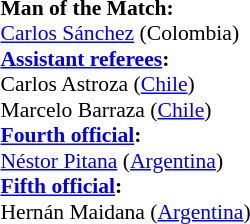<table style="width:50%; font-size:90%;">
<tr>
<td><br><strong>Man of the Match:</strong>
<br><a href='#'>Carlos Sánchez</a> (Colombia)<br><strong><a href='#'>Assistant referees</a>:</strong>
<br>Carlos Astroza (<a href='#'>Chile</a>)
<br>Marcelo Barraza (<a href='#'>Chile</a>)
<br><strong><a href='#'>Fourth official</a>:</strong>
<br><a href='#'>Néstor Pitana</a> (<a href='#'>Argentina</a>)
<br><strong><a href='#'>Fifth official</a>:</strong>
<br>Hernán Maidana (<a href='#'>Argentina</a>)</td>
</tr>
</table>
